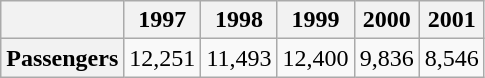<table class="wikitable">
<tr>
<th></th>
<th>1997</th>
<th>1998</th>
<th>1999</th>
<th>2000</th>
<th>2001</th>
</tr>
<tr>
<th>Passengers</th>
<td>12,251</td>
<td>11,493</td>
<td>12,400</td>
<td>9,836</td>
<td>8,546</td>
</tr>
</table>
